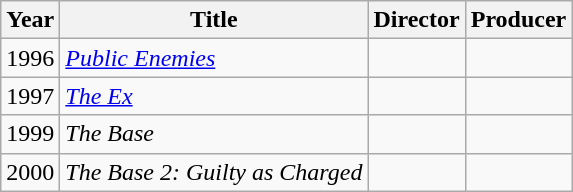<table class="wikitable">
<tr>
<th>Year</th>
<th>Title</th>
<th>Director</th>
<th>Producer</th>
</tr>
<tr>
<td>1996</td>
<td><em><a href='#'>Public Enemies</a></em></td>
<td></td>
<td></td>
</tr>
<tr>
<td>1997</td>
<td><em><a href='#'>The Ex</a></em></td>
<td></td>
<td></td>
</tr>
<tr>
<td>1999</td>
<td><em>The Base</em></td>
<td></td>
<td></td>
</tr>
<tr>
<td>2000</td>
<td><em>The Base 2: Guilty as Charged</em></td>
<td></td>
<td></td>
</tr>
</table>
